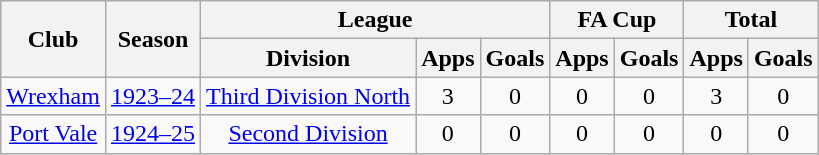<table class="wikitable" style="text-align: center;">
<tr>
<th rowspan="2">Club</th>
<th rowspan="2">Season</th>
<th colspan="3">League</th>
<th colspan="2">FA Cup</th>
<th colspan="2">Total</th>
</tr>
<tr>
<th>Division</th>
<th>Apps</th>
<th>Goals</th>
<th>Apps</th>
<th>Goals</th>
<th>Apps</th>
<th>Goals</th>
</tr>
<tr>
<td><a href='#'>Wrexham</a></td>
<td><a href='#'>1923–24</a></td>
<td><a href='#'>Third Division North</a></td>
<td>3</td>
<td>0</td>
<td>0</td>
<td>0</td>
<td>3</td>
<td>0</td>
</tr>
<tr>
<td><a href='#'>Port Vale</a></td>
<td><a href='#'>1924–25</a></td>
<td><a href='#'>Second Division</a></td>
<td>0</td>
<td>0</td>
<td>0</td>
<td>0</td>
<td>0</td>
<td>0</td>
</tr>
</table>
